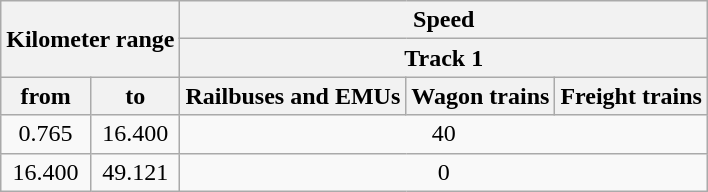<table class="wikitable" style="text-align:center">
<tr>
<th colspan="2" rowspan="2">Kilometer range</th>
<th colspan="3">Speed</th>
</tr>
<tr>
<th colspan="3">Track 1</th>
</tr>
<tr>
<th>from</th>
<th>to</th>
<th>Railbuses and EMUs</th>
<th>Wagon trains</th>
<th>Freight trains</th>
</tr>
<tr>
<td>0.765</td>
<td>16.400</td>
<td colspan="3">40</td>
</tr>
<tr>
<td>16.400</td>
<td>49.121</td>
<td colspan="3">0</td>
</tr>
</table>
